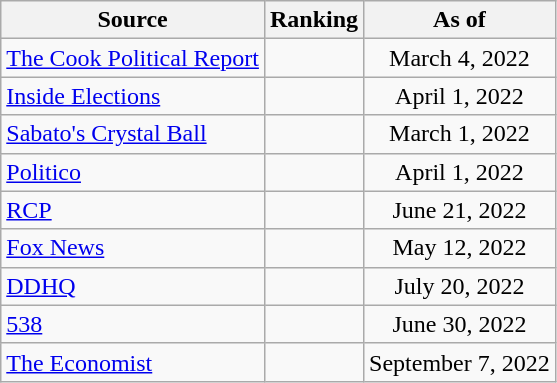<table class="wikitable" style="text-align:center">
<tr>
<th>Source</th>
<th>Ranking</th>
<th>As of</th>
</tr>
<tr>
<td align=left><a href='#'>The Cook Political Report</a></td>
<td></td>
<td>March 4, 2022</td>
</tr>
<tr>
<td align=left><a href='#'>Inside Elections</a></td>
<td></td>
<td>April 1, 2022</td>
</tr>
<tr>
<td align=left><a href='#'>Sabato's Crystal Ball</a></td>
<td></td>
<td>March 1, 2022</td>
</tr>
<tr>
<td align="left"><a href='#'>Politico</a></td>
<td></td>
<td>April 1, 2022</td>
</tr>
<tr>
<td align="left"><a href='#'>RCP</a></td>
<td></td>
<td>June 21, 2022</td>
</tr>
<tr>
<td align=left><a href='#'>Fox News</a></td>
<td></td>
<td>May 12, 2022</td>
</tr>
<tr>
<td align="left"><a href='#'>DDHQ</a></td>
<td></td>
<td>July 20, 2022</td>
</tr>
<tr>
<td align="left"><a href='#'>538</a></td>
<td></td>
<td>June 30, 2022</td>
</tr>
<tr>
<td align="left"><a href='#'>The Economist</a></td>
<td></td>
<td>September 7, 2022</td>
</tr>
</table>
